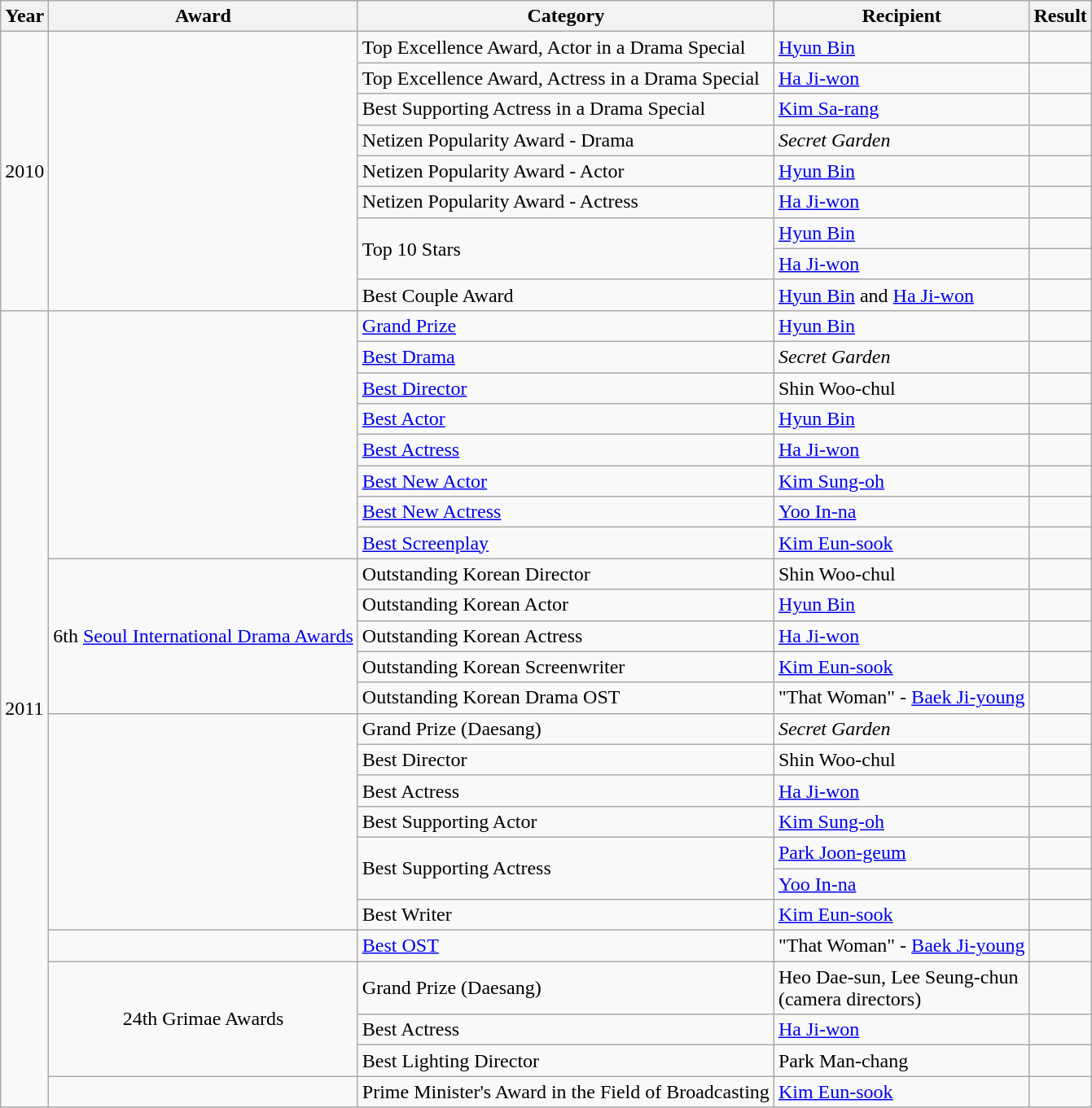<table class="wikitable">
<tr>
<th>Year</th>
<th>Award</th>
<th>Category</th>
<th>Recipient</th>
<th>Result</th>
</tr>
<tr>
<td rowspan="9">2010</td>
<td rowspan="9"></td>
<td>Top Excellence Award, Actor in a Drama Special</td>
<td><a href='#'>Hyun Bin</a></td>
<td></td>
</tr>
<tr>
<td>Top Excellence Award, Actress in a Drama Special</td>
<td><a href='#'>Ha Ji-won</a></td>
<td></td>
</tr>
<tr>
<td>Best Supporting Actress in a Drama Special</td>
<td><a href='#'>Kim Sa-rang</a></td>
<td></td>
</tr>
<tr>
<td>Netizen Popularity Award - Drama</td>
<td><em>Secret Garden</em></td>
<td></td>
</tr>
<tr>
<td>Netizen Popularity Award - Actor</td>
<td><a href='#'>Hyun Bin</a></td>
<td></td>
</tr>
<tr>
<td>Netizen Popularity Award - Actress</td>
<td><a href='#'>Ha Ji-won</a></td>
<td></td>
</tr>
<tr>
<td rowspan="2">Top 10 Stars</td>
<td><a href='#'>Hyun Bin</a></td>
<td></td>
</tr>
<tr>
<td><a href='#'>Ha Ji-won</a></td>
<td></td>
</tr>
<tr>
<td>Best Couple Award</td>
<td><a href='#'>Hyun Bin</a> and <a href='#'>Ha Ji-won</a></td>
<td></td>
</tr>
<tr>
<td rowspan="25">2011</td>
<td rowspan="8"></td>
<td><a href='#'>Grand Prize</a></td>
<td><a href='#'>Hyun Bin</a></td>
<td></td>
</tr>
<tr>
<td><a href='#'>Best Drama</a></td>
<td><em>Secret Garden</em></td>
<td></td>
</tr>
<tr>
<td><a href='#'>Best Director</a></td>
<td>Shin Woo-chul</td>
<td></td>
</tr>
<tr>
<td><a href='#'>Best Actor</a></td>
<td><a href='#'>Hyun Bin</a></td>
<td></td>
</tr>
<tr>
<td><a href='#'>Best Actress</a></td>
<td><a href='#'>Ha Ji-won</a></td>
<td></td>
</tr>
<tr>
<td><a href='#'>Best New Actor</a></td>
<td><a href='#'>Kim Sung-oh</a></td>
<td></td>
</tr>
<tr>
<td><a href='#'>Best New Actress</a></td>
<td><a href='#'>Yoo In-na</a></td>
<td></td>
</tr>
<tr>
<td><a href='#'>Best Screenplay</a></td>
<td><a href='#'>Kim Eun-sook</a></td>
<td></td>
</tr>
<tr>
<td rowspan="5" style="text-align:center;">6th <a href='#'>Seoul International Drama Awards</a></td>
<td>Outstanding Korean Director</td>
<td>Shin Woo-chul</td>
<td></td>
</tr>
<tr>
<td>Outstanding Korean Actor</td>
<td><a href='#'>Hyun Bin</a></td>
<td></td>
</tr>
<tr>
<td>Outstanding Korean Actress</td>
<td><a href='#'>Ha Ji-won</a></td>
<td></td>
</tr>
<tr>
<td>Outstanding Korean Screenwriter</td>
<td><a href='#'>Kim Eun-sook</a></td>
<td></td>
</tr>
<tr>
<td>Outstanding Korean Drama OST</td>
<td>"That Woman" - <a href='#'>Baek Ji-young</a></td>
<td></td>
</tr>
<tr>
<td rowspan="7"></td>
<td>Grand Prize (Daesang)</td>
<td><em>Secret Garden</em></td>
<td></td>
</tr>
<tr>
<td>Best Director</td>
<td>Shin Woo-chul</td>
<td></td>
</tr>
<tr>
<td>Best Actress</td>
<td><a href='#'>Ha Ji-won</a></td>
<td></td>
</tr>
<tr>
<td>Best Supporting Actor</td>
<td><a href='#'>Kim Sung-oh</a></td>
<td></td>
</tr>
<tr>
<td rowspan="2">Best Supporting Actress</td>
<td><a href='#'>Park Joon-geum</a></td>
<td></td>
</tr>
<tr>
<td><a href='#'>Yoo In-na</a></td>
<td></td>
</tr>
<tr>
<td>Best Writer</td>
<td><a href='#'>Kim Eun-sook</a></td>
<td></td>
</tr>
<tr>
<td></td>
<td><a href='#'>Best OST</a></td>
<td>"That Woman" - <a href='#'>Baek Ji-young</a></td>
<td></td>
</tr>
<tr>
<td rowspan="3" style="text-align:center;">24th Grimae Awards</td>
<td>Grand Prize (Daesang)</td>
<td>Heo Dae-sun, Lee Seung-chun <br> (camera directors)</td>
<td></td>
</tr>
<tr>
<td>Best Actress</td>
<td><a href='#'>Ha Ji-won</a></td>
<td></td>
</tr>
<tr>
<td>Best Lighting Director</td>
<td>Park Man-chang</td>
<td></td>
</tr>
<tr>
<td></td>
<td>Prime Minister's Award in the Field of Broadcasting</td>
<td><a href='#'>Kim Eun-sook</a></td>
<td></td>
</tr>
</table>
